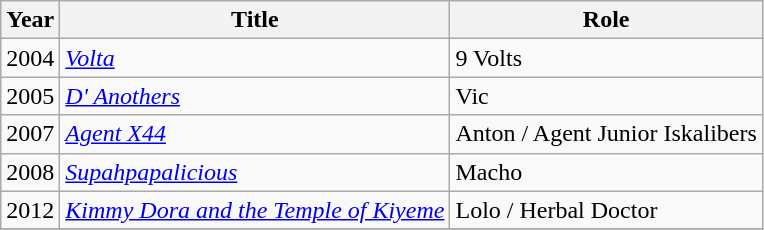<table class="wikitable">
<tr>
<th>Year</th>
<th>Title</th>
<th>Role</th>
</tr>
<tr>
<td>2004</td>
<td><em><a href='#'>Volta</a></em></td>
<td>9 Volts</td>
</tr>
<tr>
<td>2005</td>
<td><em><a href='#'>D' Anothers</a></em></td>
<td>Vic</td>
</tr>
<tr>
<td>2007</td>
<td><em><a href='#'>Agent X44</a></em></td>
<td>Anton / Agent Junior Iskalibers</td>
</tr>
<tr>
<td>2008</td>
<td><em><a href='#'>Supahpapalicious</a></em></td>
<td>Macho</td>
</tr>
<tr>
<td>2012</td>
<td><em><a href='#'>Kimmy Dora and the Temple of Kiyeme</a></em></td>
<td>Lolo / Herbal Doctor</td>
</tr>
<tr>
</tr>
</table>
